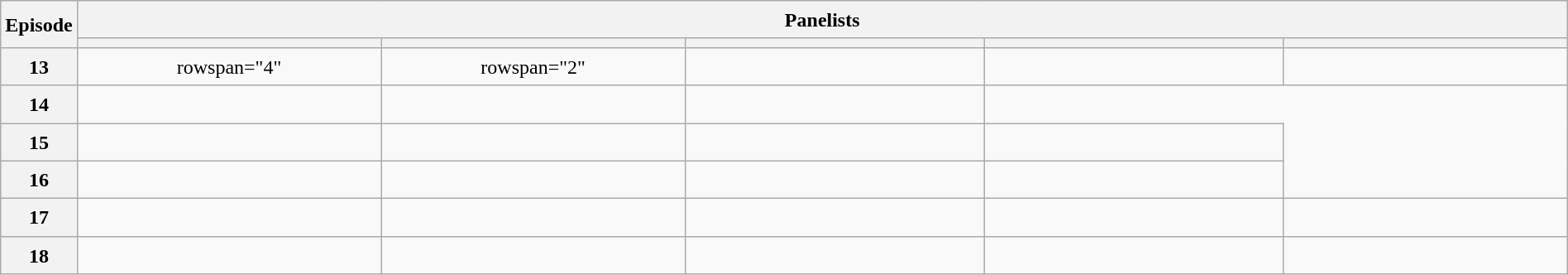<table class="wikitable plainrowheaders mw-collapsible" style="text-align:center; line-height:23px; width:100%;">
<tr>
<th rowspan="2" width="1%">Episode</th>
<th colspan="6">Panelists</th>
</tr>
<tr>
<th width="20%"></th>
<th width="20%"></th>
<th width="20%"></th>
<th width="20%"></th>
<th width="20%"></th>
</tr>
<tr>
<th>13</th>
<td>rowspan="4"</td>
<td>rowspan="2"</td>
<td></td>
<td></td>
<td></td>
</tr>
<tr>
<th>14</th>
<td></td>
<td></td>
<td></td>
</tr>
<tr>
<th>15</th>
<td></td>
<td></td>
<td></td>
<td></td>
</tr>
<tr>
<th>16</th>
<td></td>
<td></td>
<td></td>
<td></td>
</tr>
<tr>
<th>17</th>
<td></td>
<td></td>
<td></td>
<td></td>
<td></td>
</tr>
<tr>
<th>18</th>
<td></td>
<td></td>
<td></td>
<td></td>
<td></td>
</tr>
</table>
